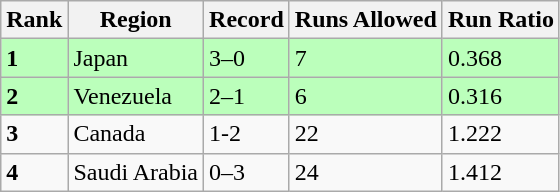<table class="wikitable">
<tr>
<th>Rank</th>
<th>Region</th>
<th>Record</th>
<th>Runs Allowed</th>
<th>Run Ratio</th>
</tr>
<tr bgcolor="bbffbb">
<td><strong>1</strong></td>
<td> Japan</td>
<td>3–0</td>
<td>7</td>
<td>0.368</td>
</tr>
<tr bgcolor="bbffbb">
<td><strong>2</strong></td>
<td> Venezuela</td>
<td>2–1</td>
<td>6</td>
<td>0.316</td>
</tr>
<tr>
<td><strong>3</strong></td>
<td> Canada</td>
<td>1-2</td>
<td>22</td>
<td>1.222</td>
</tr>
<tr>
<td><strong>4</strong></td>
<td> Saudi Arabia</td>
<td>0–3</td>
<td>24</td>
<td>1.412</td>
</tr>
</table>
